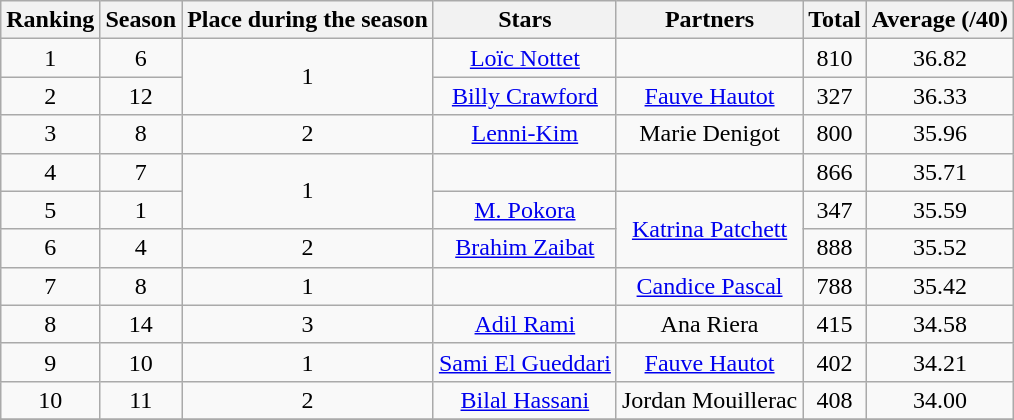<table class="wikitable collapsible collapsed" style="text-align: center; width:auto">
<tr>
<th>Ranking</th>
<th>Season</th>
<th>Place during the season</th>
<th>Stars</th>
<th>Partners</th>
<th>Total</th>
<th>Average (/40)</th>
</tr>
<tr>
<td>1</td>
<td>6</td>
<td rowspan="2">1</td>
<td><a href='#'>Loïc Nottet</a></td>
<td></td>
<td>810</td>
<td>36.82</td>
</tr>
<tr>
<td>2</td>
<td>12</td>
<td><a href='#'>Billy Crawford</a></td>
<td><a href='#'>Fauve Hautot</a></td>
<td>327</td>
<td>36.33</td>
</tr>
<tr>
<td>3</td>
<td>8</td>
<td>2</td>
<td><a href='#'>Lenni-Kim</a></td>
<td>Marie Denigot</td>
<td>800</td>
<td>35.96</td>
</tr>
<tr>
<td>4</td>
<td>7</td>
<td rowspan="2">1</td>
<td></td>
<td></td>
<td>866</td>
<td>35.71</td>
</tr>
<tr>
<td>5</td>
<td>1</td>
<td><a href='#'>M. Pokora</a></td>
<td rowspan=2><a href='#'>Katrina Patchett</a></td>
<td>347</td>
<td>35.59</td>
</tr>
<tr>
<td>6</td>
<td>4</td>
<td>2</td>
<td><a href='#'>Brahim Zaibat</a></td>
<td>888</td>
<td>35.52</td>
</tr>
<tr>
<td>7</td>
<td>8</td>
<td>1</td>
<td></td>
<td><a href='#'>Candice Pascal</a></td>
<td>788</td>
<td>35.42</td>
</tr>
<tr>
<td>8</td>
<td>14</td>
<td>3</td>
<td><a href='#'>Adil Rami</a></td>
<td>Ana Riera</td>
<td>415</td>
<td>34.58</td>
</tr>
<tr>
<td>9</td>
<td>10</td>
<td>1</td>
<td><a href='#'>Sami El Gueddari</a></td>
<td><a href='#'>Fauve Hautot</a></td>
<td>402</td>
<td>34.21</td>
</tr>
<tr>
<td>10</td>
<td>11</td>
<td>2</td>
<td><a href='#'>Bilal Hassani</a></td>
<td>Jordan Mouillerac</td>
<td>408</td>
<td>34.00</td>
</tr>
<tr>
</tr>
</table>
